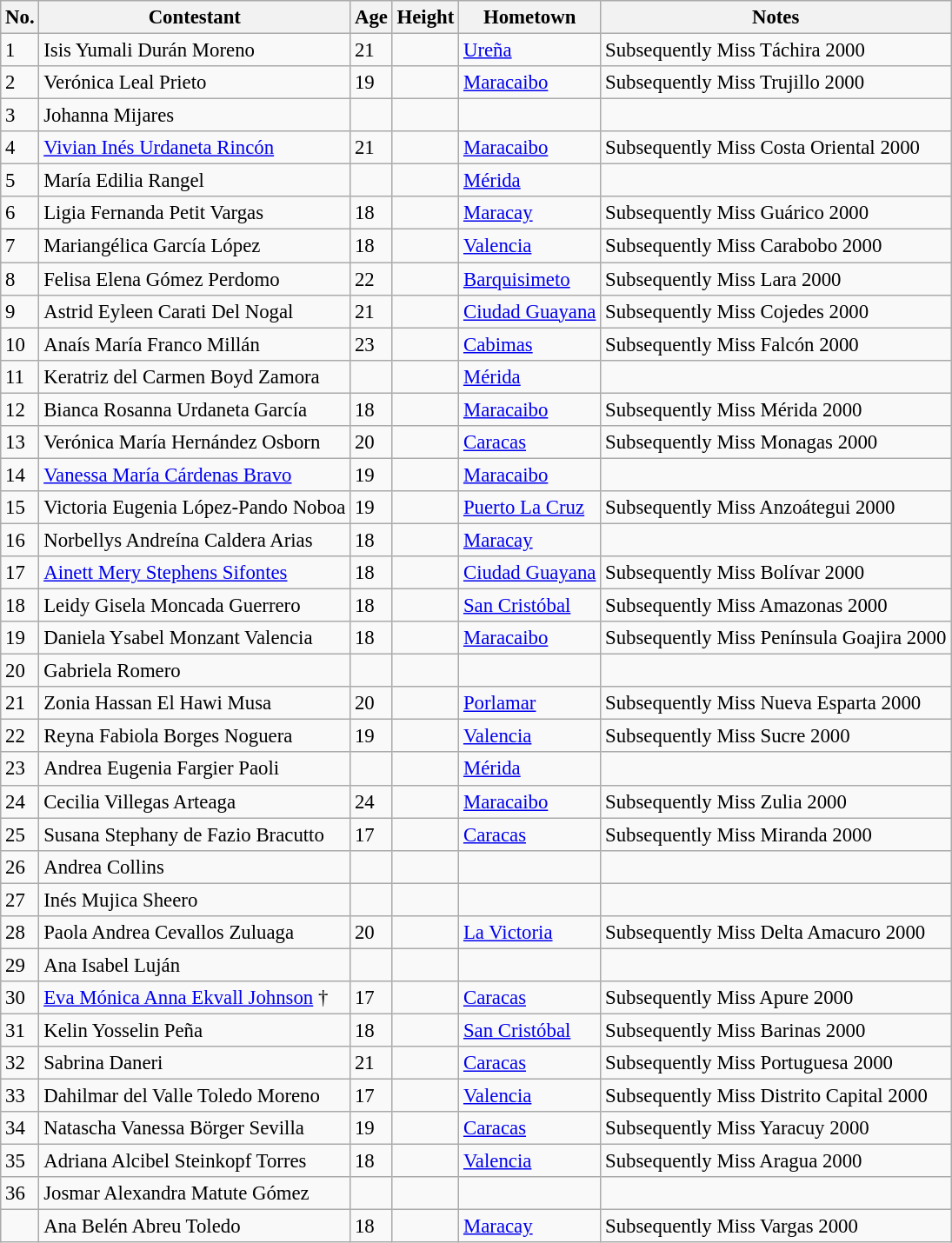<table class="wikitable sortable" style="font-size: 95%;">
<tr>
<th>No.</th>
<th>Contestant</th>
<th>Age</th>
<th>Height</th>
<th>Hometown</th>
<th>Notes</th>
</tr>
<tr>
<td>1</td>
<td>Isis Yumali Durán Moreno</td>
<td>21</td>
<td></td>
<td><a href='#'>Ureña</a></td>
<td>Subsequently Miss Táchira 2000</td>
</tr>
<tr>
<td>2</td>
<td>Verónica Leal Prieto</td>
<td>19</td>
<td></td>
<td><a href='#'>Maracaibo</a></td>
<td>Subsequently Miss Trujillo 2000</td>
</tr>
<tr>
<td>3</td>
<td>Johanna Mijares</td>
<td></td>
<td></td>
<td></td>
<td></td>
</tr>
<tr>
<td>4</td>
<td><a href='#'>Vivian Inés Urdaneta Rincón</a></td>
<td>21</td>
<td></td>
<td><a href='#'>Maracaibo</a></td>
<td>Subsequently Miss Costa Oriental 2000</td>
</tr>
<tr>
<td>5</td>
<td>María Edilia Rangel</td>
<td></td>
<td></td>
<td><a href='#'>Mérida</a></td>
<td></td>
</tr>
<tr>
<td>6</td>
<td>Ligia Fernanda Petit Vargas</td>
<td>18</td>
<td></td>
<td><a href='#'>Maracay</a></td>
<td>Subsequently Miss Guárico 2000</td>
</tr>
<tr>
<td>7</td>
<td>Mariangélica García López</td>
<td>18</td>
<td></td>
<td><a href='#'>Valencia</a></td>
<td>Subsequently Miss Carabobo 2000</td>
</tr>
<tr>
<td>8</td>
<td>Felisa Elena Gómez Perdomo</td>
<td>22</td>
<td></td>
<td><a href='#'>Barquisimeto</a></td>
<td>Subsequently Miss Lara 2000</td>
</tr>
<tr>
<td>9</td>
<td>Astrid Eyleen Carati Del Nogal</td>
<td>21</td>
<td></td>
<td><a href='#'>Ciudad Guayana</a></td>
<td>Subsequently Miss Cojedes 2000</td>
</tr>
<tr>
<td>10</td>
<td>Anaís María Franco Millán</td>
<td>23</td>
<td></td>
<td><a href='#'>Cabimas</a></td>
<td>Subsequently Miss Falcón 2000</td>
</tr>
<tr>
<td>11</td>
<td>Keratriz del Carmen Boyd Zamora</td>
<td></td>
<td></td>
<td><a href='#'>Mérida</a></td>
<td></td>
</tr>
<tr>
<td>12</td>
<td>Bianca Rosanna Urdaneta García</td>
<td>18</td>
<td></td>
<td><a href='#'>Maracaibo</a></td>
<td>Subsequently Miss Mérida 2000</td>
</tr>
<tr>
<td>13</td>
<td>Verónica María Hernández Osborn</td>
<td>20</td>
<td></td>
<td><a href='#'>Caracas</a></td>
<td>Subsequently Miss Monagas 2000</td>
</tr>
<tr>
<td>14</td>
<td><a href='#'>Vanessa María Cárdenas Bravo</a></td>
<td>19</td>
<td></td>
<td><a href='#'>Maracaibo</a></td>
<td></td>
</tr>
<tr>
<td>15</td>
<td>Victoria Eugenia López-Pando Noboa</td>
<td>19</td>
<td></td>
<td><a href='#'>Puerto La Cruz</a></td>
<td>Subsequently Miss Anzoátegui 2000</td>
</tr>
<tr>
<td>16</td>
<td>Norbellys Andreína Caldera Arias</td>
<td>18</td>
<td></td>
<td><a href='#'>Maracay</a></td>
<td></td>
</tr>
<tr>
<td>17</td>
<td><a href='#'>Ainett Mery Stephens Sifontes</a></td>
<td>18</td>
<td></td>
<td><a href='#'>Ciudad Guayana</a></td>
<td>Subsequently Miss Bolívar 2000</td>
</tr>
<tr>
<td>18</td>
<td>Leidy Gisela Moncada Guerrero</td>
<td>18</td>
<td></td>
<td><a href='#'>San Cristóbal</a></td>
<td>Subsequently Miss Amazonas 2000</td>
</tr>
<tr>
<td>19</td>
<td>Daniela Ysabel Monzant Valencia</td>
<td>18</td>
<td></td>
<td><a href='#'>Maracaibo</a></td>
<td>Subsequently Miss Península Goajira 2000</td>
</tr>
<tr>
<td>20</td>
<td>Gabriela Romero</td>
<td></td>
<td></td>
<td></td>
<td></td>
</tr>
<tr>
<td>21</td>
<td>Zonia Hassan El Hawi Musa</td>
<td>20</td>
<td></td>
<td><a href='#'>Porlamar</a></td>
<td>Subsequently Miss Nueva Esparta 2000</td>
</tr>
<tr>
<td>22</td>
<td>Reyna Fabiola Borges Noguera</td>
<td>19</td>
<td></td>
<td><a href='#'>Valencia</a></td>
<td>Subsequently Miss Sucre 2000</td>
</tr>
<tr>
<td>23</td>
<td>Andrea Eugenia Fargier Paoli</td>
<td></td>
<td></td>
<td><a href='#'>Mérida</a></td>
<td></td>
</tr>
<tr>
<td>24</td>
<td>Cecilia Villegas Arteaga</td>
<td>24</td>
<td></td>
<td><a href='#'>Maracaibo</a></td>
<td>Subsequently Miss Zulia 2000</td>
</tr>
<tr>
<td>25</td>
<td>Susana Stephany de Fazio Bracutto</td>
<td>17</td>
<td></td>
<td><a href='#'>Caracas</a></td>
<td>Subsequently Miss Miranda 2000</td>
</tr>
<tr>
<td>26</td>
<td>Andrea Collins</td>
<td></td>
<td></td>
<td></td>
<td></td>
</tr>
<tr>
<td>27</td>
<td>Inés Mujica Sheero</td>
<td></td>
<td></td>
<td></td>
<td></td>
</tr>
<tr>
<td>28</td>
<td>Paola Andrea Cevallos Zuluaga</td>
<td>20</td>
<td></td>
<td><a href='#'>La Victoria</a></td>
<td>Subsequently Miss Delta Amacuro 2000</td>
</tr>
<tr>
<td>29</td>
<td>Ana Isabel Luján</td>
<td></td>
<td></td>
<td></td>
<td></td>
</tr>
<tr>
<td>30</td>
<td><a href='#'>Eva Mónica Anna Ekvall Johnson</a> †</td>
<td>17</td>
<td></td>
<td><a href='#'>Caracas</a></td>
<td>Subsequently Miss Apure 2000</td>
</tr>
<tr>
<td>31</td>
<td>Kelin Yosselin Peña</td>
<td>18</td>
<td></td>
<td><a href='#'>San Cristóbal</a></td>
<td>Subsequently Miss Barinas 2000</td>
</tr>
<tr>
<td>32</td>
<td>Sabrina Daneri</td>
<td>21</td>
<td></td>
<td><a href='#'>Caracas</a></td>
<td>Subsequently Miss Portuguesa 2000</td>
</tr>
<tr>
<td>33</td>
<td>Dahilmar del Valle Toledo Moreno</td>
<td>17</td>
<td></td>
<td><a href='#'>Valencia</a></td>
<td>Subsequently Miss Distrito Capital 2000</td>
</tr>
<tr>
<td>34</td>
<td>Natascha Vanessa Börger Sevilla</td>
<td>19</td>
<td></td>
<td><a href='#'>Caracas</a></td>
<td>Subsequently Miss Yaracuy 2000</td>
</tr>
<tr>
<td>35</td>
<td>Adriana Alcibel Steinkopf Torres</td>
<td>18</td>
<td></td>
<td><a href='#'>Valencia</a></td>
<td>Subsequently Miss Aragua 2000</td>
</tr>
<tr>
<td>36</td>
<td>Josmar Alexandra Matute Gómez</td>
<td></td>
<td></td>
<td></td>
<td></td>
</tr>
<tr>
<td></td>
<td>Ana Belén Abreu Toledo</td>
<td>18</td>
<td></td>
<td><a href='#'>Maracay</a></td>
<td>Subsequently Miss Vargas 2000</td>
</tr>
</table>
